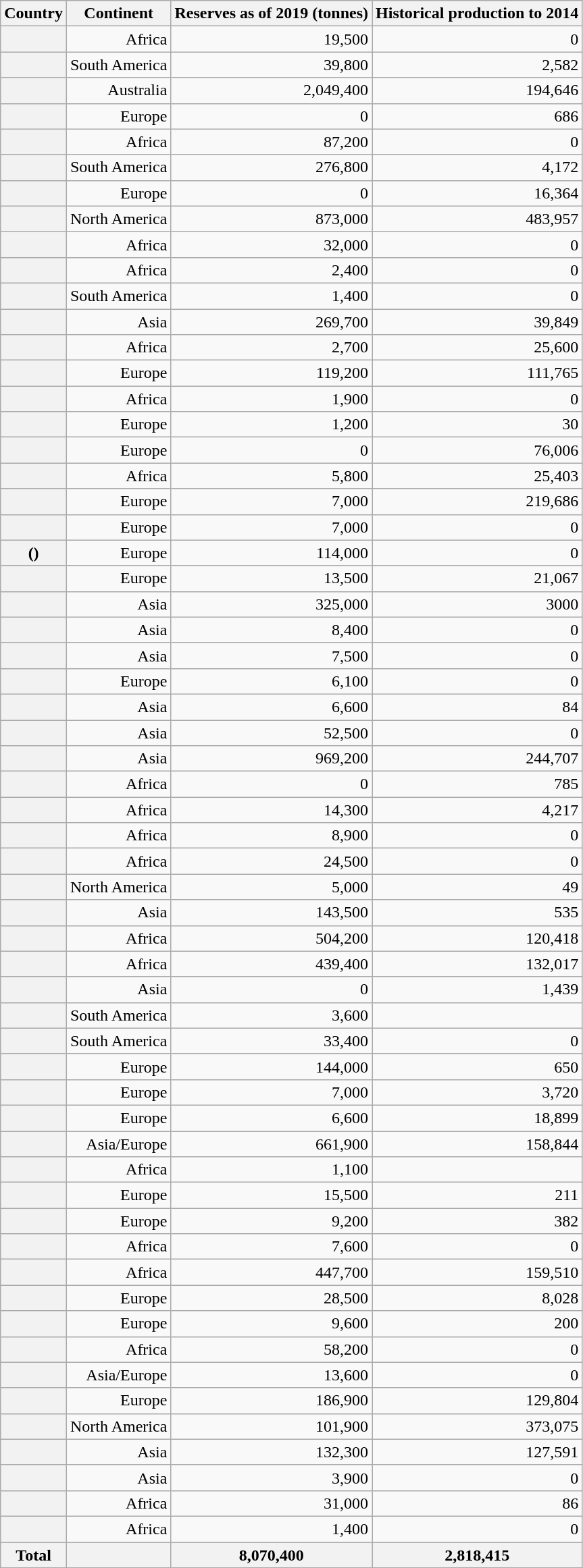<table class="wikitable sortable plainrowheaders static-row-numbers" style="text-align:right">
<tr>
<th scope="col">Country</th>
<th scope="col">Continent</th>
<th scope="col">Reserves as of 2019 (tonnes)</th>
<th scope="col">Historical production to 2014</th>
</tr>
<tr>
<th scope="row"></th>
<td>Africa</td>
<td>19,500</td>
<td>0</td>
</tr>
<tr>
<th scope="row"></th>
<td>South America</td>
<td>39,800</td>
<td>2,582</td>
</tr>
<tr>
<th scope="row"></th>
<td>Australia</td>
<td>2,049,400</td>
<td>194,646</td>
</tr>
<tr>
<th scope="row"></th>
<td>Europe</td>
<td>0</td>
<td>686</td>
</tr>
<tr>
<th scope="row"></th>
<td>Africa</td>
<td>87,200</td>
<td>0</td>
</tr>
<tr>
<th scope="row"></th>
<td>South America</td>
<td>276,800</td>
<td>4,172</td>
</tr>
<tr>
<th scope="row"></th>
<td>Europe</td>
<td>0</td>
<td>16,364</td>
</tr>
<tr>
<th scope="row"></th>
<td>North America</td>
<td>873,000</td>
<td>483,957</td>
</tr>
<tr>
<th scope="row"></th>
<td>Africa</td>
<td>32,000</td>
<td>0</td>
</tr>
<tr>
<th scope="row"></th>
<td>Africa</td>
<td>2,400</td>
<td>0</td>
</tr>
<tr>
<th scope="row"></th>
<td>South America</td>
<td>1,400</td>
<td>0</td>
</tr>
<tr>
<th scope="row"></th>
<td>Asia</td>
<td>269,700</td>
<td>39,849</td>
</tr>
<tr>
<th scope="row"></th>
<td>Africa</td>
<td>2,700</td>
<td>25,600</td>
</tr>
<tr>
<th scope="row"></th>
<td>Europe</td>
<td>119,200</td>
<td>111,765</td>
</tr>
<tr>
<th scope="row"></th>
<td>Africa</td>
<td>1,900</td>
<td>0</td>
</tr>
<tr>
<th scope="row"></th>
<td>Europe</td>
<td>1,200</td>
<td>30</td>
</tr>
<tr>
<th scope="row"></th>
<td>Europe</td>
<td>0</td>
<td>76,006</td>
</tr>
<tr>
<th scope="row"></th>
<td>Africa</td>
<td>5,800</td>
<td>25,403</td>
</tr>
<tr>
<th scope="row"></th>
<td>Europe</td>
<td>7,000</td>
<td>219,686</td>
</tr>
<tr>
<th scope="row"></th>
<td>Europe</td>
<td>7,000</td>
<td>0</td>
</tr>
<tr>
<th scope="row"> ()</th>
<td>Europe</td>
<td>114,000</td>
<td>0</td>
</tr>
<tr>
<th scope="row"></th>
<td>Europe</td>
<td>13,500</td>
<td>21,067</td>
</tr>
<tr>
<th scope="row"></th>
<td>Asia</td>
<td>325,000</td>
<td>3000</td>
</tr>
<tr>
<th scope="row"></th>
<td>Asia</td>
<td>8,400</td>
<td>0</td>
</tr>
<tr>
<th scope="row"></th>
<td>Asia</td>
<td>7,500</td>
<td>0</td>
</tr>
<tr>
<th scope="row"></th>
<td>Europe</td>
<td>6,100</td>
<td>0</td>
</tr>
<tr>
<th scope="row"></th>
<td>Asia</td>
<td>6,600</td>
<td>84</td>
</tr>
<tr>
<th scope="row"></th>
<td>Asia</td>
<td>52,500</td>
<td>0</td>
</tr>
<tr>
<th scope="row"></th>
<td>Asia</td>
<td>969,200</td>
<td>244,707</td>
</tr>
<tr>
<th scope="row"></th>
<td>Africa</td>
<td>0</td>
<td>785</td>
</tr>
<tr>
<th scope="row"></th>
<td>Africa</td>
<td>14,300</td>
<td>4,217</td>
</tr>
<tr>
<th scope="row"></th>
<td>Africa</td>
<td>8,900</td>
<td>0</td>
</tr>
<tr>
<th scope="row"></th>
<td>Africa</td>
<td>24,500</td>
<td>0</td>
</tr>
<tr>
<th scope="row"></th>
<td>North America</td>
<td>5,000</td>
<td>49</td>
</tr>
<tr>
<th scope="row"></th>
<td>Asia</td>
<td>143,500</td>
<td>535</td>
</tr>
<tr>
<th scope="row"></th>
<td>Africa</td>
<td>504,200</td>
<td>120,418</td>
</tr>
<tr>
<th scope="row"></th>
<td>Africa</td>
<td>439,400</td>
<td>132,017</td>
</tr>
<tr>
<th scope="row"></th>
<td>Asia</td>
<td>0</td>
<td>1,439</td>
</tr>
<tr>
<th scope="row"></th>
<td>South America</td>
<td>3,600</td>
<td></td>
</tr>
<tr>
<th scope="row"></th>
<td>South America</td>
<td>33,400</td>
<td>0</td>
</tr>
<tr>
<th scope="row"></th>
<td>Europe</td>
<td>144,000</td>
<td>650</td>
</tr>
<tr>
<th scope="row"></th>
<td>Europe</td>
<td>7,000</td>
<td>3,720</td>
</tr>
<tr>
<th scope="row"></th>
<td>Europe</td>
<td>6,600</td>
<td>18,899</td>
</tr>
<tr>
<th scope="row"></th>
<td>Asia/Europe</td>
<td>661,900</td>
<td>158,844</td>
</tr>
<tr>
<th scope="row"></th>
<td>Africa</td>
<td>1,100</td>
<td></td>
</tr>
<tr>
<th scope="row"></th>
<td>Europe</td>
<td>15,500</td>
<td>211</td>
</tr>
<tr>
<th scope="row"></th>
<td>Europe</td>
<td>9,200</td>
<td>382</td>
</tr>
<tr>
<th scope="row"></th>
<td>Africa</td>
<td>7,600</td>
<td>0</td>
</tr>
<tr>
<th scope="row"></th>
<td>Africa</td>
<td>447,700</td>
<td>159,510</td>
</tr>
<tr>
<th scope="row"></th>
<td>Europe</td>
<td>28,500</td>
<td>8,028</td>
</tr>
<tr>
<th scope="row"></th>
<td>Europe</td>
<td>9,600</td>
<td>200</td>
</tr>
<tr>
<th scope="row"></th>
<td>Africa</td>
<td>58,200</td>
<td>0</td>
</tr>
<tr>
<th scope="row"></th>
<td>Asia/Europe</td>
<td>13,600</td>
<td>0</td>
</tr>
<tr>
<th scope="row"></th>
<td>Europe</td>
<td>186,900</td>
<td>129,804</td>
</tr>
<tr>
<th scope="row"></th>
<td>North America</td>
<td>101,900</td>
<td>373,075</td>
</tr>
<tr>
<th scope="row"></th>
<td>Asia</td>
<td>132,300</td>
<td>127,591</td>
</tr>
<tr>
<th scope="row"></th>
<td>Asia</td>
<td>3,900</td>
<td>0</td>
</tr>
<tr>
<th scope="row"></th>
<td>Africa</td>
<td>31,000</td>
<td>86</td>
</tr>
<tr>
<th scope="row"></th>
<td>Africa</td>
<td>1,400</td>
<td>0</td>
</tr>
<tr>
<th>Total</th>
<th></th>
<th>8,070,400</th>
<th>2,818,415</th>
</tr>
</table>
